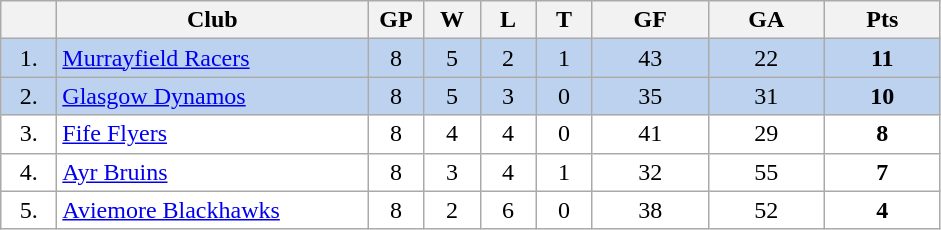<table class="wikitable">
<tr>
<th width="30"></th>
<th width="200">Club</th>
<th width="30">GP</th>
<th width="30">W</th>
<th width="30">L</th>
<th width="30">T</th>
<th width="70">GF</th>
<th width="70">GA</th>
<th width="70">Pts</th>
</tr>
<tr bgcolor="#BCD2EE" align="center">
<td>1.</td>
<td align="left"><a href='#'>Murrayfield Racers</a></td>
<td>8</td>
<td>5</td>
<td>2</td>
<td>1</td>
<td>43</td>
<td>22</td>
<td><strong>11</strong></td>
</tr>
<tr bgcolor="#BCD2EE" align="center">
<td>2.</td>
<td align="left"><a href='#'>Glasgow Dynamos</a></td>
<td>8</td>
<td>5</td>
<td>3</td>
<td>0</td>
<td>35</td>
<td>31</td>
<td><strong>10</strong></td>
</tr>
<tr bgcolor="#FFFFFF" align="center">
<td>3.</td>
<td align="left"><a href='#'>Fife Flyers</a></td>
<td>8</td>
<td>4</td>
<td>4</td>
<td>0</td>
<td>41</td>
<td>29</td>
<td><strong>8</strong></td>
</tr>
<tr bgcolor="#FFFFFF" align="center">
<td>4.</td>
<td align="left"><a href='#'>Ayr Bruins</a></td>
<td>8</td>
<td>3</td>
<td>4</td>
<td>1</td>
<td>32</td>
<td>55</td>
<td><strong>7</strong></td>
</tr>
<tr bgcolor="#FFFFFF" align="center">
<td>5.</td>
<td align="left"><a href='#'>Aviemore Blackhawks</a></td>
<td>8</td>
<td>2</td>
<td>6</td>
<td>0</td>
<td>38</td>
<td>52</td>
<td><strong>4</strong></td>
</tr>
</table>
